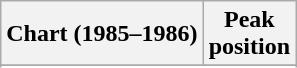<table class="wikitable sortable plainrowheaders" style="text-align:center">
<tr>
<th scope="col">Chart (1985–1986)</th>
<th scope="col">Peak<br>position</th>
</tr>
<tr>
</tr>
<tr>
</tr>
<tr>
</tr>
</table>
